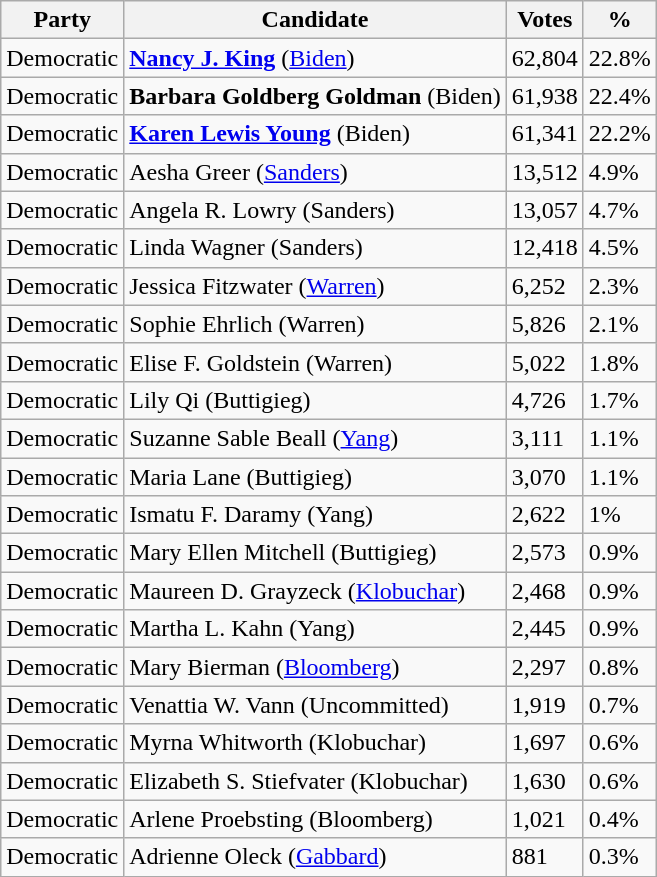<table class="wikitable">
<tr>
<th>Party</th>
<th>Candidate</th>
<th>Votes</th>
<th>%</th>
</tr>
<tr>
<td>Democratic</td>
<td><strong><a href='#'>Nancy J. King</a></strong> (<a href='#'>Biden</a>)</td>
<td>62,804</td>
<td>22.8%</td>
</tr>
<tr>
<td>Democratic</td>
<td><strong>Barbara Goldberg Goldman</strong> (Biden)</td>
<td>61,938</td>
<td>22.4%</td>
</tr>
<tr>
<td>Democratic</td>
<td><strong><a href='#'>Karen Lewis Young</a></strong> (Biden)</td>
<td>61,341</td>
<td>22.2%</td>
</tr>
<tr>
<td>Democratic</td>
<td>Aesha Greer (<a href='#'>Sanders</a>)</td>
<td>13,512</td>
<td>4.9%</td>
</tr>
<tr>
<td>Democratic</td>
<td>Angela R. Lowry (Sanders)</td>
<td>13,057</td>
<td>4.7%</td>
</tr>
<tr>
<td>Democratic</td>
<td>Linda Wagner (Sanders)</td>
<td>12,418</td>
<td>4.5%</td>
</tr>
<tr>
<td>Democratic</td>
<td>Jessica Fitzwater (<a href='#'>Warren</a>)</td>
<td>6,252</td>
<td>2.3%</td>
</tr>
<tr>
<td>Democratic</td>
<td>Sophie Ehrlich (Warren)</td>
<td>5,826</td>
<td>2.1%</td>
</tr>
<tr>
<td>Democratic</td>
<td>Elise F. Goldstein (Warren)</td>
<td>5,022</td>
<td>1.8%</td>
</tr>
<tr>
<td>Democratic</td>
<td>Lily Qi (Buttigieg)</td>
<td>4,726</td>
<td>1.7%</td>
</tr>
<tr>
<td>Democratic</td>
<td>Suzanne Sable Beall (<a href='#'>Yang</a>)</td>
<td>3,111</td>
<td>1.1%</td>
</tr>
<tr>
<td>Democratic</td>
<td>Maria Lane (Buttigieg)</td>
<td>3,070</td>
<td>1.1%</td>
</tr>
<tr>
<td>Democratic</td>
<td>Ismatu F. Daramy (Yang)</td>
<td>2,622</td>
<td>1%</td>
</tr>
<tr>
<td>Democratic</td>
<td>Mary Ellen Mitchell (Buttigieg)</td>
<td>2,573</td>
<td>0.9%</td>
</tr>
<tr>
<td>Democratic</td>
<td>Maureen D. Grayzeck (<a href='#'>Klobuchar</a>)</td>
<td>2,468</td>
<td>0.9%</td>
</tr>
<tr>
<td>Democratic</td>
<td>Martha L. Kahn (Yang)</td>
<td>2,445</td>
<td>0.9%</td>
</tr>
<tr>
<td>Democratic</td>
<td>Mary Bierman (<a href='#'>Bloomberg</a>)</td>
<td>2,297</td>
<td>0.8%</td>
</tr>
<tr>
<td>Democratic</td>
<td>Venattia W. Vann (Uncommitted)</td>
<td>1,919</td>
<td>0.7%</td>
</tr>
<tr>
<td>Democratic</td>
<td>Myrna Whitworth (Klobuchar)</td>
<td>1,697</td>
<td>0.6%</td>
</tr>
<tr>
<td>Democratic</td>
<td>Elizabeth S. Stiefvater (Klobuchar)</td>
<td>1,630</td>
<td>0.6%</td>
</tr>
<tr>
<td>Democratic</td>
<td>Arlene Proebsting (Bloomberg)</td>
<td>1,021</td>
<td>0.4%</td>
</tr>
<tr>
<td>Democratic</td>
<td>Adrienne Oleck (<a href='#'>Gabbard</a>)</td>
<td>881</td>
<td>0.3%</td>
</tr>
</table>
